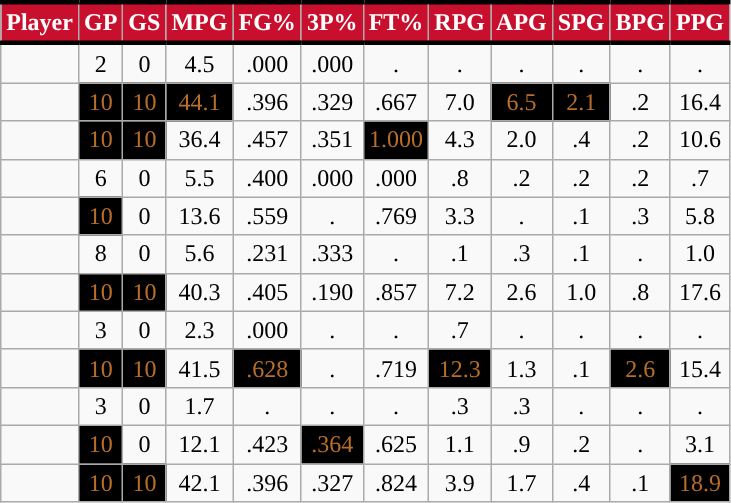<table class="wikitable sortable" style="text-align:right;">
<tr>
<th style="background:#C8102E; color:#FFFFFF; border-top:#010101 3px solid; border-bottom:#010101 3px solid;">Player</th>
<th style="background:#C8102E; color:#FFFFFF; border-top:#010101 3px solid; border-bottom:#010101 3px solid;">GP</th>
<th style="background:#C8102E; color:#FFFFFF; border-top:#010101 3px solid; border-bottom:#010101 3px solid;">GS</th>
<th style="background:#C8102E; color:#FFFFFF; border-top:#010101 3px solid; border-bottom:#010101 3px solid;">MPG</th>
<th style="background:#C8102E; color:#FFFFFF; border-top:#010101 3px solid; border-bottom:#010101 3px solid;">FG%</th>
<th style="background:#C8102E; color:#FFFFFF; border-top:#010101 3px solid; border-bottom:#010101 3px solid;">3P%</th>
<th style="background:#C8102E; color:#FFFFFF; border-top:#010101 3px solid; border-bottom:#010101 3px solid;">FT%</th>
<th style="background:#C8102E; color:#FFFFFF; border-top:#010101 3px solid; border-bottom:#010101 3px solid;">RPG</th>
<th style="background:#C8102E; color:#FFFFFF; border-top:#010101 3px solid; border-bottom:#010101 3px solid;">APG</th>
<th style="background:#C8102E; color:#FFFFFF; border-top:#010101 3px solid; border-bottom:#010101 3px solid;">SPG</th>
<th style="background:#C8102E; color:#FFFFFF; border-top:#010101 3px solid; border-bottom:#010101 3px solid;">BPG</th>
<th style="background:#C8102E; color:#FFFFFF; border-top:#010101 3px solid; border-bottom:#010101 3px solid;">PPG</th>
</tr>
<tr align="center">
<td></td>
<td>2</td>
<td>0</td>
<td>4.5</td>
<td>.000</td>
<td>.000</td>
<td>.</td>
<td>.</td>
<td>.</td>
<td>.</td>
<td>.</td>
<td>.</td>
</tr>
<tr align="center">
<td><strong></strong></td>
<td style="background:#000000;color:#B86D29;">10</td>
<td style="background:#000000;color:#B86D29;">10</td>
<td style="background:#000000;color:#B86D29;">44.1</td>
<td>.396</td>
<td>.329</td>
<td>.667</td>
<td>7.0</td>
<td style="background:#000000;color:#B86D29;">6.5</td>
<td style="background:#000000;color:#B86D29;">2.1</td>
<td>.2</td>
<td>16.4</td>
</tr>
<tr align="center">
<td><strong></strong></td>
<td style="background:#000000;color:#B86D29;">10</td>
<td style="background:#000000;color:#B86D29;">10</td>
<td>36.4</td>
<td>.457</td>
<td>.351</td>
<td style="background:#000000;color:#B86D29;">1.000</td>
<td>4.3</td>
<td>2.0</td>
<td>.4</td>
<td>.2</td>
<td>10.6</td>
</tr>
<tr align="center">
<td></td>
<td>6</td>
<td>0</td>
<td>5.5</td>
<td>.400</td>
<td>.000</td>
<td>.000</td>
<td>.8</td>
<td>.2</td>
<td>.2</td>
<td>.2</td>
<td>.7</td>
</tr>
<tr align="center">
<td></td>
<td style="background:#000000;color:#B86D29;">10</td>
<td>0</td>
<td>13.6</td>
<td>.559</td>
<td>.</td>
<td>.769</td>
<td>3.3</td>
<td>.</td>
<td>.1</td>
<td>.3</td>
<td>5.8</td>
</tr>
<tr align="center">
<td></td>
<td>8</td>
<td>0</td>
<td>5.6</td>
<td>.231</td>
<td>.333</td>
<td>.</td>
<td>.1</td>
<td>.3</td>
<td>.1</td>
<td>.</td>
<td>1.0</td>
</tr>
<tr align="center">
<td><strong></strong></td>
<td style="background:#000000;color:#B86D29;">10</td>
<td style="background:#000000;color:#B86D29;">10</td>
<td>40.3</td>
<td>.405</td>
<td>.190</td>
<td>.857</td>
<td>7.2</td>
<td>2.6</td>
<td>1.0</td>
<td>.8</td>
<td>17.6</td>
</tr>
<tr align="center">
<td></td>
<td>3</td>
<td>0</td>
<td>2.3</td>
<td>.000</td>
<td>.</td>
<td>.</td>
<td>.7</td>
<td>.</td>
<td>.</td>
<td>.</td>
<td>.</td>
</tr>
<tr align="center">
<td><strong></strong></td>
<td style="background:#000000;color:#B86D29;">10</td>
<td style="background:#000000;color:#B86D29;">10</td>
<td>41.5</td>
<td style="background:#000000;color:#B86D29;">.628</td>
<td>.</td>
<td>.719</td>
<td style="background:#000000;color:#B86D29;">12.3</td>
<td>1.3</td>
<td>.1</td>
<td style="background:#000000;color:#B86D29;">2.6</td>
<td>15.4</td>
</tr>
<tr align="center">
<td></td>
<td>3</td>
<td>0</td>
<td>1.7</td>
<td>.</td>
<td>.</td>
<td>.</td>
<td>.3</td>
<td>.3</td>
<td>.</td>
<td>.</td>
<td>.</td>
</tr>
<tr align="center">
<td></td>
<td style="background:#000000;color:#B86D29;">10</td>
<td>0</td>
<td>12.1</td>
<td>.423</td>
<td style="background:#000000;color:#B86D29;">.364</td>
<td>.625</td>
<td>1.1</td>
<td>.9</td>
<td>.2</td>
<td>.</td>
<td>3.1</td>
</tr>
<tr align="center">
<td><strong></strong></td>
<td style="background:#000000;color:#B86D29;">10</td>
<td style="background:#000000;color:#B86D29;">10</td>
<td>42.1</td>
<td>.396</td>
<td>.327</td>
<td>.824</td>
<td>3.9</td>
<td>1.7</td>
<td>.4</td>
<td>.1</td>
<td style="background:#000000;color:#B86D29;">18.9</td>
</tr>
</table>
